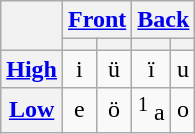<table class="wikitable" style="text-align: center;">
<tr>
<th rowspan="2"></th>
<th colspan="2"><a href='#'>Front</a></th>
<th colspan="2"><a href='#'>Back</a></th>
</tr>
<tr>
<th></th>
<th></th>
<th></th>
<th></th>
</tr>
<tr>
<th><a href='#'>High</a></th>
<td> i</td>
<td> ü</td>
<td> ï</td>
<td> u</td>
</tr>
<tr>
<th><a href='#'>Low</a></th>
<td> e</td>
<td> ö</td>
<td><sup>1</sup> a</td>
<td> o</td>
</tr>
</table>
